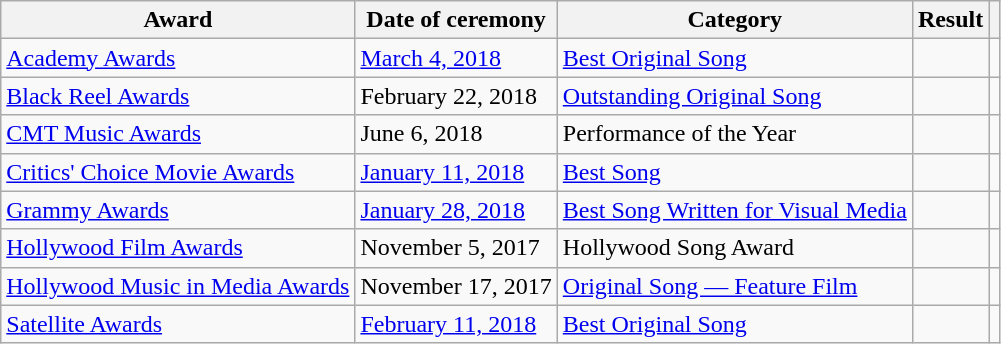<table class="wikitable plainrowheaders sortable">
<tr>
<th scope="col">Award</th>
<th scope="col">Date of ceremony</th>
<th scope="col">Category</th>
<th scope="col">Result</th>
<th scope="col" class="unsortable"></th>
</tr>
<tr>
<td><a href='#'>Academy Awards</a></td>
<td><a href='#'>March 4, 2018</a></td>
<td><a href='#'>Best Original Song</a></td>
<td></td>
<td></td>
</tr>
<tr>
<td><a href='#'>Black Reel Awards</a></td>
<td>February 22, 2018</td>
<td><a href='#'>Outstanding Original Song</a></td>
<td></td>
<td></td>
</tr>
<tr>
<td><a href='#'>CMT Music Awards</a></td>
<td>June 6, 2018</td>
<td>Performance of the Year</td>
<td></td>
<td></td>
</tr>
<tr>
<td><a href='#'>Critics' Choice Movie Awards</a></td>
<td><a href='#'>January 11, 2018</a></td>
<td><a href='#'>Best Song</a></td>
<td></td>
<td></td>
</tr>
<tr>
<td><a href='#'>Grammy Awards</a></td>
<td><a href='#'>January 28, 2018</a></td>
<td><a href='#'>Best Song Written for Visual Media</a></td>
<td></td>
<td></td>
</tr>
<tr>
<td><a href='#'>Hollywood Film Awards</a></td>
<td>November 5, 2017</td>
<td>Hollywood Song Award</td>
<td></td>
<td></td>
</tr>
<tr>
<td><a href='#'>Hollywood Music in Media Awards</a></td>
<td>November 17, 2017</td>
<td><a href='#'>Original Song — Feature Film</a></td>
<td></td>
<td></td>
</tr>
<tr>
<td><a href='#'>Satellite Awards</a></td>
<td><a href='#'>February 11, 2018</a></td>
<td><a href='#'>Best Original Song</a></td>
<td></td>
<td></td>
</tr>
</table>
